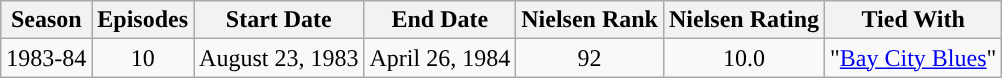<table class="wikitable" style="text-align: center">
<tr>
<th>Season</th>
<th>Episodes</th>
<th>Start Date</th>
<th>End Date</th>
<th>Nielsen Rank</th>
<th>Nielsen Rating</th>
<th>Tied With</th>
</tr>
<tr>
<td style="text-align:center">1983-84</td>
<td style="text-align:center">10</td>
<td style="text-align:center">August 23, 1983</td>
<td style="text-align:center" rowspan=6>April 26, 1984</td>
<td style="text-align:center: rowspan=8">92</td>
<td style="text-align:center">10.0</td>
<td style="text-align:center">"<a href='#'>Bay City Blues</a>"</td>
</tr>
</table>
